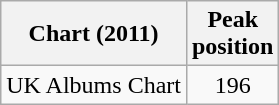<table class="wikitable sortable">
<tr>
<th>Chart (2011)</th>
<th>Peak<br>position</th>
</tr>
<tr>
<td align="left">UK Albums Chart</td>
<td style="text-align:center;">196</td>
</tr>
</table>
